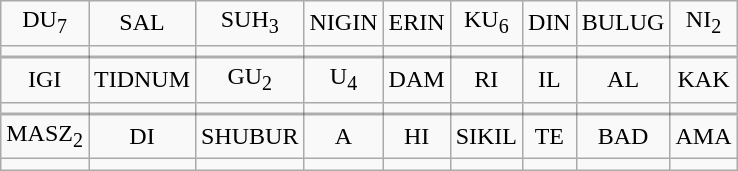<table class="wikitable" style="text-align:center; ">
<tr>
<td>DU<sub>7</sub></td>
<td>SAL</td>
<td>SUH<sub>3</sub></td>
<td>NIGIN</td>
<td>ERIN</td>
<td>KU<sub>6</sub></td>
<td>DIN</td>
<td>BULUG</td>
<td>NI<sub>2</sub></td>
</tr>
<tr>
<td></td>
<td></td>
<td></td>
<td></td>
<td></td>
<td></td>
<td></td>
<td></td>
<td></td>
</tr>
<tr style="border-top: 2px solid rgba(0,0,0, .3);">
<td>IGI</td>
<td>TIDNUM</td>
<td>GU<sub>2</sub></td>
<td>U<sub>4</sub></td>
<td>DAM</td>
<td>RI</td>
<td>IL</td>
<td>AL</td>
<td>KAK</td>
</tr>
<tr>
<td></td>
<td></td>
<td></td>
<td></td>
<td></td>
<td></td>
<td></td>
<td></td>
<td></td>
</tr>
<tr style="border-top: 2px solid rgba(0,0,0, .3);">
<td>MASZ<sub>2</sub></td>
<td>DI</td>
<td>SHUBUR</td>
<td>A</td>
<td>HI</td>
<td>SIKIL</td>
<td>TE</td>
<td>BAD</td>
<td>AMA</td>
</tr>
<tr>
<td></td>
<td></td>
<td></td>
<td></td>
<td></td>
<td></td>
<td></td>
<td></td>
<td></td>
</tr>
</table>
